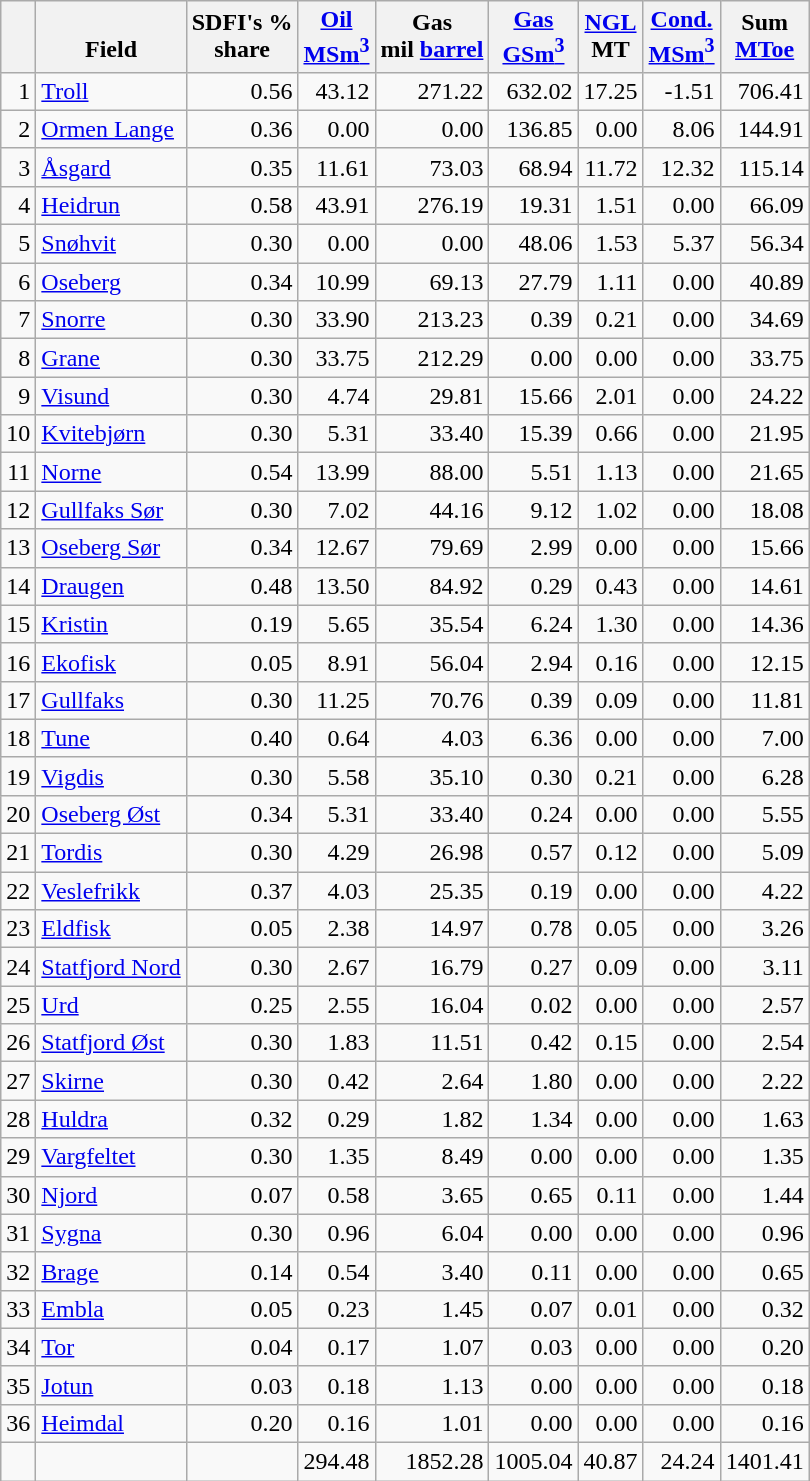<table class="wikitable" style="white-space: nowrap; text-align: right">
<tr>
<th> </th>
<th><br>Field</th>
<th>SDFI's %<br>share</th>
<th><a href='#'>Oil</a><br><a href='#'>MSm<sup>3</sup></a></th>
<th>Gas<br>mil <a href='#'>barrel</a></th>
<th><a href='#'>Gas</a><br><a href='#'>GSm<sup>3</sup></a></th>
<th><a href='#'>NGL</a><br>MT</th>
<th><a href='#'>Cond.</a><br><a href='#'>MSm<sup>3</sup></a></th>
<th>Sum<br><a href='#'>MToe</a></th>
</tr>
<tr --->
<td>1</td>
<td align="left"><a href='#'>Troll</a></td>
<td>0.56</td>
<td>43.12</td>
<td>271.22</td>
<td>632.02</td>
<td>17.25</td>
<td>-1.51</td>
<td>706.41</td>
</tr>
<tr --->
<td>2</td>
<td align="left"><a href='#'>Ormen Lange</a></td>
<td>0.36</td>
<td>0.00</td>
<td>0.00</td>
<td>136.85</td>
<td>0.00</td>
<td>8.06</td>
<td>144.91</td>
</tr>
<tr --->
<td>3</td>
<td align="left"><a href='#'>Åsgard</a></td>
<td>0.35</td>
<td>11.61</td>
<td>73.03</td>
<td>68.94</td>
<td>11.72</td>
<td>12.32</td>
<td>115.14</td>
</tr>
<tr --->
<td>4</td>
<td align="left"><a href='#'>Heidrun</a></td>
<td>0.58</td>
<td>43.91</td>
<td>276.19</td>
<td>19.31</td>
<td>1.51</td>
<td>0.00</td>
<td>66.09</td>
</tr>
<tr --->
<td>5</td>
<td align="left"><a href='#'>Snøhvit</a></td>
<td>0.30</td>
<td>0.00</td>
<td>0.00</td>
<td>48.06</td>
<td>1.53</td>
<td>5.37</td>
<td>56.34</td>
</tr>
<tr --->
<td>6</td>
<td align="left"><a href='#'>Oseberg</a></td>
<td>0.34</td>
<td>10.99</td>
<td>69.13</td>
<td>27.79</td>
<td>1.11</td>
<td>0.00</td>
<td>40.89</td>
</tr>
<tr --->
<td>7</td>
<td align="left"><a href='#'>Snorre</a></td>
<td>0.30</td>
<td>33.90</td>
<td>213.23</td>
<td>0.39</td>
<td>0.21</td>
<td>0.00</td>
<td>34.69</td>
</tr>
<tr --->
<td>8</td>
<td align="left"><a href='#'>Grane</a></td>
<td>0.30</td>
<td>33.75</td>
<td>212.29</td>
<td>0.00</td>
<td>0.00</td>
<td>0.00</td>
<td>33.75</td>
</tr>
<tr --->
<td>9</td>
<td align="left"><a href='#'>Visund</a></td>
<td>0.30</td>
<td>4.74</td>
<td>29.81</td>
<td>15.66</td>
<td>2.01</td>
<td>0.00</td>
<td>24.22</td>
</tr>
<tr --->
<td>10</td>
<td align="left"><a href='#'>Kvitebjørn</a></td>
<td>0.30</td>
<td>5.31</td>
<td>33.40</td>
<td>15.39</td>
<td>0.66</td>
<td>0.00</td>
<td>21.95</td>
</tr>
<tr --->
<td>11</td>
<td align="left"><a href='#'>Norne</a></td>
<td>0.54</td>
<td>13.99</td>
<td>88.00</td>
<td>5.51</td>
<td>1.13</td>
<td>0.00</td>
<td>21.65</td>
</tr>
<tr --->
<td>12</td>
<td align="left"><a href='#'>Gullfaks Sør</a></td>
<td>0.30</td>
<td>7.02</td>
<td>44.16</td>
<td>9.12</td>
<td>1.02</td>
<td>0.00</td>
<td>18.08</td>
</tr>
<tr --->
<td>13</td>
<td align="left"><a href='#'>Oseberg Sør</a></td>
<td>0.34</td>
<td>12.67</td>
<td>79.69</td>
<td>2.99</td>
<td>0.00</td>
<td>0.00</td>
<td>15.66</td>
</tr>
<tr --->
<td>14</td>
<td align="left"><a href='#'>Draugen</a></td>
<td>0.48</td>
<td>13.50</td>
<td>84.92</td>
<td>0.29</td>
<td>0.43</td>
<td>0.00</td>
<td>14.61</td>
</tr>
<tr --->
<td>15</td>
<td align="left"><a href='#'>Kristin</a></td>
<td>0.19</td>
<td>5.65</td>
<td>35.54</td>
<td>6.24</td>
<td>1.30</td>
<td>0.00</td>
<td>14.36</td>
</tr>
<tr --->
<td>16</td>
<td align="left"><a href='#'>Ekofisk</a></td>
<td>0.05</td>
<td>8.91</td>
<td>56.04</td>
<td>2.94</td>
<td>0.16</td>
<td>0.00</td>
<td>12.15</td>
</tr>
<tr --->
<td>17</td>
<td align="left"><a href='#'>Gullfaks</a></td>
<td>0.30</td>
<td>11.25</td>
<td>70.76</td>
<td>0.39</td>
<td>0.09</td>
<td>0.00</td>
<td>11.81</td>
</tr>
<tr --->
<td>18</td>
<td align="left"><a href='#'>Tune</a></td>
<td>0.40</td>
<td>0.64</td>
<td>4.03</td>
<td>6.36</td>
<td>0.00</td>
<td>0.00</td>
<td>7.00</td>
</tr>
<tr --->
<td>19</td>
<td align="left"><a href='#'>Vigdis</a></td>
<td>0.30</td>
<td>5.58</td>
<td>35.10</td>
<td>0.30</td>
<td>0.21</td>
<td>0.00</td>
<td>6.28</td>
</tr>
<tr --->
<td>20</td>
<td align="left"><a href='#'>Oseberg Øst</a></td>
<td>0.34</td>
<td>5.31</td>
<td>33.40</td>
<td>0.24</td>
<td>0.00</td>
<td>0.00</td>
<td>5.55</td>
</tr>
<tr --->
<td>21</td>
<td align="left"><a href='#'>Tordis</a></td>
<td>0.30</td>
<td>4.29</td>
<td>26.98</td>
<td>0.57</td>
<td>0.12</td>
<td>0.00</td>
<td>5.09</td>
</tr>
<tr --->
<td>22</td>
<td align="left"><a href='#'>Veslefrikk</a></td>
<td>0.37</td>
<td>4.03</td>
<td>25.35</td>
<td>0.19</td>
<td>0.00</td>
<td>0.00</td>
<td>4.22</td>
</tr>
<tr --->
<td>23</td>
<td align="left"><a href='#'>Eldfisk</a></td>
<td>0.05</td>
<td>2.38</td>
<td>14.97</td>
<td>0.78</td>
<td>0.05</td>
<td>0.00</td>
<td>3.26</td>
</tr>
<tr --->
<td>24</td>
<td align="left"><a href='#'>Statfjord Nord</a></td>
<td>0.30</td>
<td>2.67</td>
<td>16.79</td>
<td>0.27</td>
<td>0.09</td>
<td>0.00</td>
<td>3.11</td>
</tr>
<tr --->
<td>25</td>
<td align="left"><a href='#'>Urd</a></td>
<td>0.25</td>
<td>2.55</td>
<td>16.04</td>
<td>0.02</td>
<td>0.00</td>
<td>0.00</td>
<td>2.57</td>
</tr>
<tr --->
<td>26</td>
<td align="left"><a href='#'>Statfjord Øst</a></td>
<td>0.30</td>
<td>1.83</td>
<td>11.51</td>
<td>0.42</td>
<td>0.15</td>
<td>0.00</td>
<td>2.54</td>
</tr>
<tr --->
<td>27</td>
<td align="left"><a href='#'>Skirne</a></td>
<td>0.30</td>
<td>0.42</td>
<td>2.64</td>
<td>1.80</td>
<td>0.00</td>
<td>0.00</td>
<td>2.22</td>
</tr>
<tr --->
<td>28</td>
<td align="left"><a href='#'>Huldra</a></td>
<td>0.32</td>
<td>0.29</td>
<td>1.82</td>
<td>1.34</td>
<td>0.00</td>
<td>0.00</td>
<td>1.63</td>
</tr>
<tr --->
<td>29</td>
<td align="left"><a href='#'>Vargfeltet</a></td>
<td>0.30</td>
<td>1.35</td>
<td>8.49</td>
<td>0.00</td>
<td>0.00</td>
<td>0.00</td>
<td>1.35</td>
</tr>
<tr --->
<td>30</td>
<td align="left"><a href='#'>Njord</a></td>
<td>0.07</td>
<td>0.58</td>
<td>3.65</td>
<td>0.65</td>
<td>0.11</td>
<td>0.00</td>
<td>1.44</td>
</tr>
<tr --->
<td>31</td>
<td align="left"><a href='#'>Sygna</a></td>
<td>0.30</td>
<td>0.96</td>
<td>6.04</td>
<td>0.00</td>
<td>0.00</td>
<td>0.00</td>
<td>0.96</td>
</tr>
<tr --->
<td>32</td>
<td align="left"><a href='#'>Brage</a></td>
<td>0.14</td>
<td>0.54</td>
<td>3.40</td>
<td>0.11</td>
<td>0.00</td>
<td>0.00</td>
<td>0.65</td>
</tr>
<tr --->
<td>33</td>
<td align="left"><a href='#'>Embla</a></td>
<td>0.05</td>
<td>0.23</td>
<td>1.45</td>
<td>0.07</td>
<td>0.01</td>
<td>0.00</td>
<td>0.32</td>
</tr>
<tr --->
<td>34</td>
<td align="left"><a href='#'>Tor</a></td>
<td>0.04</td>
<td>0.17</td>
<td>1.07</td>
<td>0.03</td>
<td>0.00</td>
<td>0.00</td>
<td>0.20</td>
</tr>
<tr --->
<td>35</td>
<td align="left"><a href='#'>Jotun</a></td>
<td>0.03</td>
<td>0.18</td>
<td>1.13</td>
<td>0.00</td>
<td>0.00</td>
<td>0.00</td>
<td>0.18</td>
</tr>
<tr --->
<td>36</td>
<td align="left"><a href='#'>Heimdal</a></td>
<td>0.20</td>
<td>0.16</td>
<td>1.01</td>
<td>0.00</td>
<td>0.00</td>
<td>0.00</td>
<td>0.16</td>
</tr>
<tr --->
<td></td>
<td></td>
<td></td>
<td>294.48</td>
<td>1852.28</td>
<td>1005.04</td>
<td>40.87</td>
<td>24.24</td>
<td>1401.41</td>
</tr>
</table>
